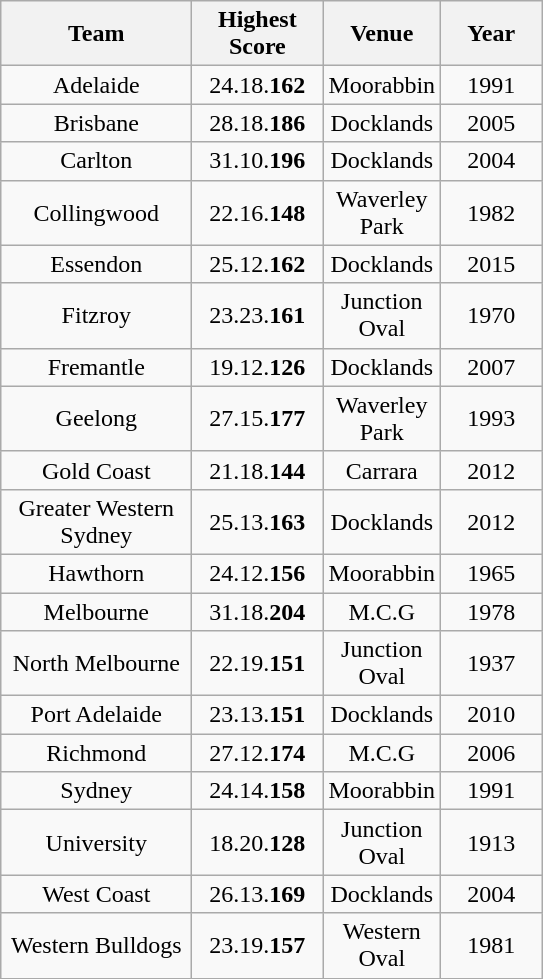<table class="wikitable sortable">
<tr>
<th align="center" width="120">Team</th>
<th align="center" width="80">Highest Score</th>
<th align="center" width="70">Venue</th>
<th align="center" width="60">Year</th>
</tr>
<tr align="center">
<td>Adelaide</td>
<td>24.18.<strong>162</strong></td>
<td>Moorabbin</td>
<td>1991</td>
</tr>
<tr align="center">
<td>Brisbane</td>
<td>28.18.<strong>186</strong></td>
<td>Docklands</td>
<td>2005</td>
</tr>
<tr align="center">
<td>Carlton</td>
<td>31.10.<strong>196</strong></td>
<td>Docklands</td>
<td>2004</td>
</tr>
<tr align="center">
<td>Collingwood</td>
<td>22.16.<strong>148</strong></td>
<td>Waverley Park</td>
<td>1982</td>
</tr>
<tr align="center">
<td>Essendon</td>
<td>25.12.<strong>162</strong></td>
<td>Docklands</td>
<td>2015</td>
</tr>
<tr align="center">
<td>Fitzroy</td>
<td>23.23.<strong>161</strong></td>
<td>Junction Oval</td>
<td>1970</td>
</tr>
<tr align="center">
<td>Fremantle</td>
<td>19.12.<strong>126</strong></td>
<td>Docklands</td>
<td>2007</td>
</tr>
<tr align="center">
<td>Geelong</td>
<td>27.15.<strong>177</strong></td>
<td>Waverley Park</td>
<td>1993</td>
</tr>
<tr align="center">
<td>Gold Coast</td>
<td>21.18.<strong>144</strong></td>
<td>Carrara</td>
<td>2012</td>
</tr>
<tr align="center">
<td>Greater Western Sydney</td>
<td>25.13.<strong>163</strong></td>
<td>Docklands</td>
<td>2012</td>
</tr>
<tr align="center">
<td>Hawthorn</td>
<td>24.12.<strong>156</strong></td>
<td>Moorabbin</td>
<td>1965</td>
</tr>
<tr align="center">
<td>Melbourne</td>
<td>31.18.<strong>204</strong></td>
<td>M.C.G</td>
<td>1978</td>
</tr>
<tr align="center">
<td>North Melbourne</td>
<td>22.19.<strong>151</strong></td>
<td>Junction Oval</td>
<td>1937</td>
</tr>
<tr align="center">
<td>Port Adelaide</td>
<td>23.13.<strong>151</strong></td>
<td>Docklands</td>
<td>2010</td>
</tr>
<tr align="center">
<td>Richmond</td>
<td>27.12.<strong>174</strong></td>
<td>M.C.G</td>
<td>2006</td>
</tr>
<tr align="center">
<td>Sydney</td>
<td>24.14.<strong>158</strong></td>
<td>Moorabbin</td>
<td>1991</td>
</tr>
<tr align="center">
<td>University</td>
<td>18.20.<strong>128</strong></td>
<td>Junction Oval</td>
<td>1913</td>
</tr>
<tr align="center">
<td>West Coast</td>
<td>26.13.<strong>169</strong></td>
<td>Docklands</td>
<td>2004</td>
</tr>
<tr align="center">
<td>Western Bulldogs</td>
<td>23.19.<strong>157</strong></td>
<td>Western Oval</td>
<td>1981</td>
</tr>
<tr>
</tr>
</table>
